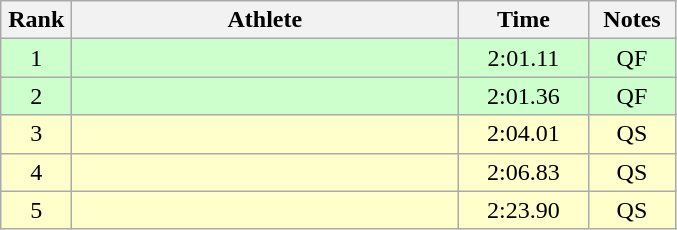<table class=wikitable style="text-align:center">
<tr>
<th width=40>Rank</th>
<th width=250>Athlete</th>
<th width=80>Time</th>
<th width=50>Notes</th>
</tr>
<tr bgcolor="ccffcc">
<td>1</td>
<td align=left></td>
<td>2:01.11</td>
<td>QF</td>
</tr>
<tr bgcolor="ccffcc">
<td>2</td>
<td align=left></td>
<td>2:01.36</td>
<td>QF</td>
</tr>
<tr bgcolor="#ffffcc">
<td>3</td>
<td align=left></td>
<td>2:04.01</td>
<td>QS</td>
</tr>
<tr bgcolor="#ffffcc">
<td>4</td>
<td align=left></td>
<td>2:06.83</td>
<td>QS</td>
</tr>
<tr bgcolor="#ffffcc">
<td>5</td>
<td align=left></td>
<td>2:23.90</td>
<td>QS</td>
</tr>
</table>
